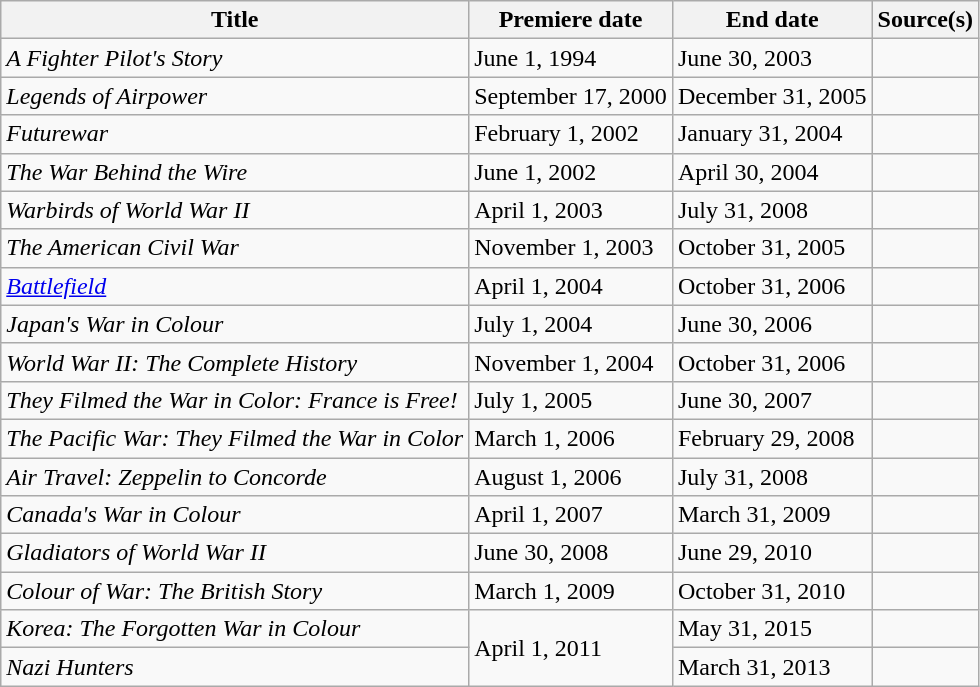<table class="wikitable sortable">
<tr>
<th>Title</th>
<th>Premiere date</th>
<th>End date</th>
<th>Source(s)</th>
</tr>
<tr>
<td><em>A Fighter Pilot's Story</em></td>
<td>June 1, 1994</td>
<td>June 30, 2003</td>
<td></td>
</tr>
<tr>
<td><em>Legends of Airpower</em></td>
<td>September 17, 2000</td>
<td>December 31, 2005</td>
<td></td>
</tr>
<tr>
<td><em>Futurewar</em></td>
<td>February 1, 2002</td>
<td>January 31, 2004</td>
<td></td>
</tr>
<tr>
<td><em>The War Behind the Wire</em></td>
<td>June 1, 2002</td>
<td>April 30, 2004</td>
<td></td>
</tr>
<tr>
<td><em>Warbirds of World War II</em></td>
<td>April 1, 2003</td>
<td>July 31, 2008</td>
<td></td>
</tr>
<tr>
<td><em>The American Civil War</em></td>
<td>November 1, 2003</td>
<td>October 31, 2005</td>
<td></td>
</tr>
<tr>
<td><em><a href='#'>Battlefield</a></em></td>
<td>April 1, 2004</td>
<td>October 31, 2006</td>
<td></td>
</tr>
<tr>
<td><em>Japan's War in Colour</em></td>
<td>July 1, 2004</td>
<td>June 30, 2006</td>
<td></td>
</tr>
<tr>
<td><em>World War II: The Complete History</em></td>
<td>November 1, 2004</td>
<td>October 31, 2006</td>
<td></td>
</tr>
<tr>
<td><em>They Filmed the War in Color: France is Free!</em></td>
<td>July 1, 2005</td>
<td>June 30, 2007</td>
<td></td>
</tr>
<tr>
<td><em>The Pacific War: They Filmed the War in Color</em></td>
<td>March 1, 2006</td>
<td>February 29, 2008</td>
<td></td>
</tr>
<tr>
<td><em>Air Travel: Zeppelin to Concorde</em></td>
<td>August 1, 2006</td>
<td>July 31, 2008</td>
<td></td>
</tr>
<tr>
<td><em>Canada's War in Colour</em></td>
<td>April 1, 2007</td>
<td>March 31, 2009</td>
<td></td>
</tr>
<tr>
<td><em>Gladiators of World War II</em></td>
<td>June 30, 2008</td>
<td>June 29, 2010</td>
<td></td>
</tr>
<tr>
<td><em>Colour of War: The British Story</em></td>
<td>March 1, 2009</td>
<td>October 31, 2010</td>
<td></td>
</tr>
<tr>
<td><em>Korea: The Forgotten War in Colour</em></td>
<td rowspan="2">April 1, 2011</td>
<td>May 31, 2015</td>
<td></td>
</tr>
<tr>
<td><em>Nazi Hunters</em></td>
<td>March 31, 2013</td>
<td></td>
</tr>
</table>
